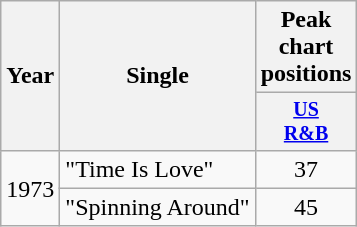<table class="wikitable" style="text-align:center;">
<tr>
<th rowspan="2">Year</th>
<th rowspan="2">Single</th>
<th>Peak chart positions</th>
</tr>
<tr style="font-size:smaller;">
<th width="40"><a href='#'>US<br>R&B</a></th>
</tr>
<tr>
<td rowspan="2">1973</td>
<td align="left">"Time Is Love"</td>
<td>37</td>
</tr>
<tr>
<td align="left">"Spinning Around"</td>
<td>45</td>
</tr>
</table>
